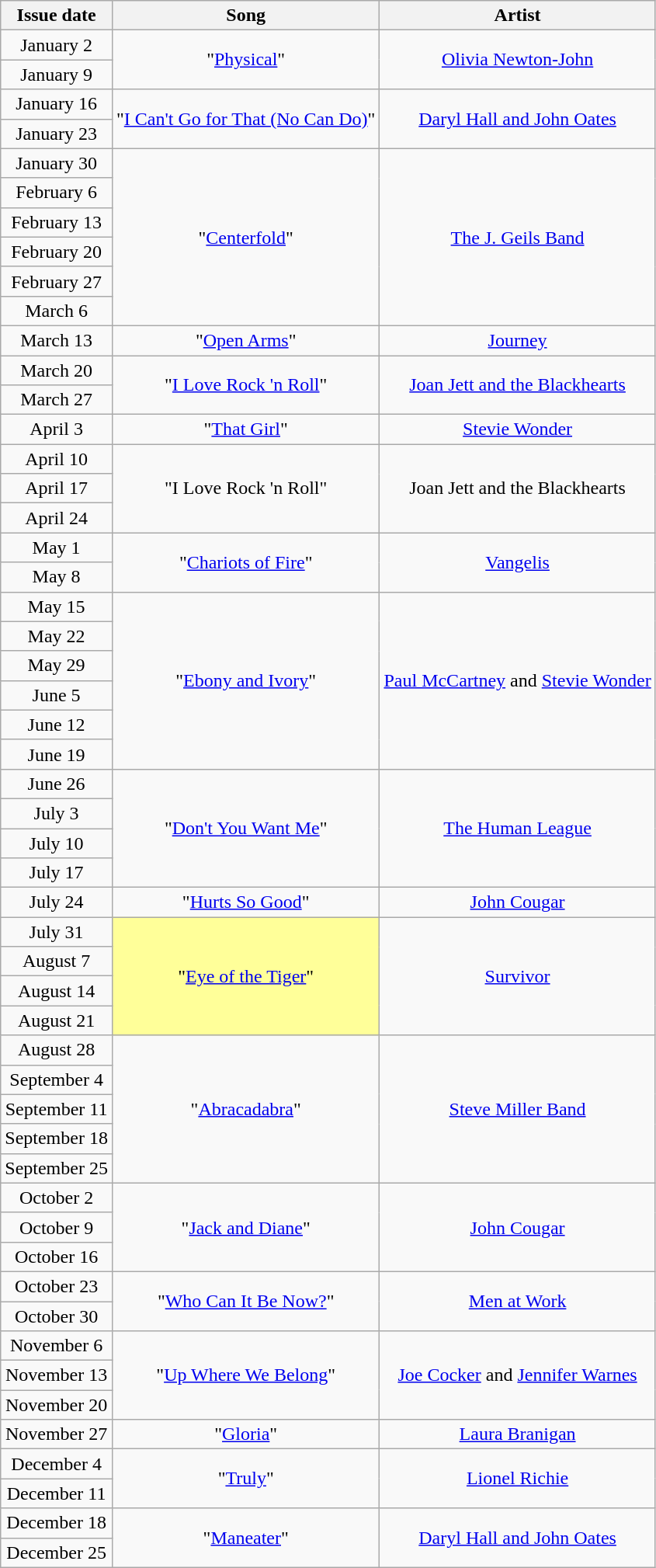<table class="wikitable plainrowheaders" style="text-align: center">
<tr>
<th>Issue date</th>
<th>Song</th>
<th>Artist</th>
</tr>
<tr>
<td>January 2</td>
<td rowspan="2">"<a href='#'>Physical</a>"</td>
<td rowspan="2"><a href='#'>Olivia Newton-John</a></td>
</tr>
<tr>
<td>January 9</td>
</tr>
<tr>
<td>January 16</td>
<td rowspan="2">"<a href='#'>I Can't Go for That (No Can Do)</a>"</td>
<td rowspan="2"><a href='#'>Daryl Hall and John Oates</a></td>
</tr>
<tr>
<td>January 23</td>
</tr>
<tr>
<td>January 30</td>
<td rowspan="6">"<a href='#'>Centerfold</a>"</td>
<td rowspan="6"><a href='#'>The J. Geils Band</a></td>
</tr>
<tr>
<td>February 6</td>
</tr>
<tr>
<td>February 13</td>
</tr>
<tr>
<td>February 20</td>
</tr>
<tr>
<td>February 27</td>
</tr>
<tr>
<td>March 6</td>
</tr>
<tr>
<td>March 13</td>
<td>"<a href='#'>Open Arms</a>"</td>
<td><a href='#'>Journey</a></td>
</tr>
<tr>
<td>March 20</td>
<td rowspan="2">"<a href='#'>I Love Rock 'n Roll</a>"</td>
<td rowspan="2"><a href='#'>Joan Jett and the Blackhearts</a></td>
</tr>
<tr>
<td>March 27</td>
</tr>
<tr>
<td>April 3</td>
<td>"<a href='#'>That Girl</a>"</td>
<td><a href='#'>Stevie Wonder</a></td>
</tr>
<tr>
<td>April 10</td>
<td rowspan="3">"I Love Rock 'n Roll"</td>
<td rowspan="3">Joan Jett and the Blackhearts</td>
</tr>
<tr>
<td>April 17</td>
</tr>
<tr>
<td>April 24</td>
</tr>
<tr>
<td>May 1</td>
<td rowspan="2">"<a href='#'>Chariots of Fire</a>"</td>
<td rowspan="2"><a href='#'>Vangelis</a></td>
</tr>
<tr>
<td>May 8</td>
</tr>
<tr>
<td>May 15</td>
<td rowspan="6">"<a href='#'>Ebony and Ivory</a>"</td>
<td rowspan="6"><a href='#'>Paul McCartney</a> and <a href='#'>Stevie Wonder</a></td>
</tr>
<tr>
<td>May 22</td>
</tr>
<tr>
<td>May 29</td>
</tr>
<tr>
<td>June 5</td>
</tr>
<tr>
<td>June 12</td>
</tr>
<tr>
<td>June 19</td>
</tr>
<tr>
<td>June 26</td>
<td rowspan="4">"<a href='#'>Don't You Want Me</a>"</td>
<td rowspan="4"><a href='#'>The Human League</a></td>
</tr>
<tr>
<td>July 3</td>
</tr>
<tr>
<td>July 10</td>
</tr>
<tr>
<td>July 17</td>
</tr>
<tr>
<td>July 24</td>
<td>"<a href='#'>Hurts So Good</a>"</td>
<td><a href='#'>John Cougar</a></td>
</tr>
<tr>
<td>July 31</td>
<td bgcolor=#FFFF99 rowspan="4">"<a href='#'>Eye of the Tiger</a>" </td>
<td rowspan="4"><a href='#'>Survivor</a></td>
</tr>
<tr>
<td>August 7</td>
</tr>
<tr>
<td>August 14</td>
</tr>
<tr>
<td>August 21</td>
</tr>
<tr>
<td>August 28</td>
<td rowspan="5">"<a href='#'>Abracadabra</a>"</td>
<td rowspan="5"><a href='#'>Steve Miller Band</a></td>
</tr>
<tr>
<td>September 4</td>
</tr>
<tr>
<td>September 11</td>
</tr>
<tr>
<td>September 18</td>
</tr>
<tr>
<td>September 25</td>
</tr>
<tr>
<td>October 2</td>
<td rowspan="3">"<a href='#'>Jack and Diane</a>"</td>
<td rowspan="3"><a href='#'>John Cougar</a></td>
</tr>
<tr>
<td>October 9</td>
</tr>
<tr>
<td>October 16</td>
</tr>
<tr>
<td>October 23</td>
<td rowspan="2">"<a href='#'>Who Can It Be Now?</a>"</td>
<td rowspan="2"><a href='#'>Men at Work</a></td>
</tr>
<tr>
<td>October 30</td>
</tr>
<tr>
<td>November 6</td>
<td rowspan="3">"<a href='#'>Up Where We Belong</a>"</td>
<td rowspan="3"><a href='#'>Joe Cocker</a> and <a href='#'>Jennifer Warnes</a></td>
</tr>
<tr>
<td>November 13</td>
</tr>
<tr>
<td>November 20</td>
</tr>
<tr>
<td>November 27</td>
<td>"<a href='#'>Gloria</a>"</td>
<td><a href='#'>Laura Branigan</a></td>
</tr>
<tr>
<td>December 4</td>
<td rowspan="2">"<a href='#'>Truly</a>"</td>
<td rowspan="2"><a href='#'>Lionel Richie</a></td>
</tr>
<tr>
<td>December 11</td>
</tr>
<tr>
<td>December 18</td>
<td rowspan="2">"<a href='#'>Maneater</a>"</td>
<td rowspan="2"><a href='#'>Daryl Hall and John Oates</a></td>
</tr>
<tr>
<td>December 25</td>
</tr>
</table>
